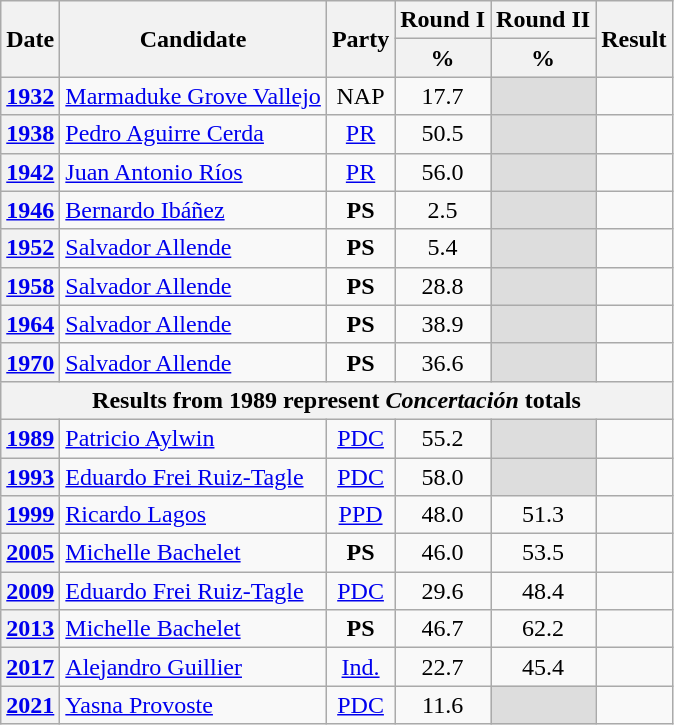<table class="wikitable">
<tr>
<th rowspan="2">Date</th>
<th rowspan="2">Candidate</th>
<th rowspan="2">Party</th>
<th>Round I</th>
<th>Round II</th>
<th rowspan="2">Result</th>
</tr>
<tr>
<th>%</th>
<th>%</th>
</tr>
<tr>
<th><a href='#'>1932</a></th>
<td><a href='#'>Marmaduke Grove Vallejo</a></td>
<td align="center">NAP</td>
<td align="center">17.7</td>
<td style="background-color:#DDDDDD"></td>
<td></td>
</tr>
<tr>
<th><a href='#'>1938</a></th>
<td><a href='#'>Pedro Aguirre Cerda</a></td>
<td align="center"><a href='#'>PR</a></td>
<td align="center">50.5</td>
<td style="background-color:#DDDDDD"></td>
<td></td>
</tr>
<tr>
<th><a href='#'>1942</a></th>
<td><a href='#'>Juan Antonio Ríos</a></td>
<td align="center"><a href='#'>PR</a></td>
<td align="center">56.0</td>
<td style="background-color:#DDDDDD"></td>
<td></td>
</tr>
<tr>
<th><a href='#'>1946</a></th>
<td><a href='#'>Bernardo Ibáñez</a></td>
<td align="center"><strong>PS</strong></td>
<td align="center">2.5</td>
<td style="background-color:#DDDDDD"></td>
<td></td>
</tr>
<tr>
<th><a href='#'>1952</a></th>
<td><a href='#'>Salvador Allende</a></td>
<td align="center"><strong>PS</strong></td>
<td align="center">5.4</td>
<td style="background-color:#DDDDDD"></td>
<td></td>
</tr>
<tr>
<th><a href='#'>1958</a></th>
<td><a href='#'>Salvador Allende</a></td>
<td align="center"><strong>PS</strong></td>
<td align="center">28.8</td>
<td style="background-color:#DDDDDD"></td>
<td></td>
</tr>
<tr>
<th><a href='#'>1964</a></th>
<td><a href='#'>Salvador Allende</a></td>
<td align="center"><strong>PS</strong></td>
<td align="center">38.9</td>
<td style="background-color:#DDDDDD"></td>
<td></td>
</tr>
<tr>
<th><a href='#'>1970</a></th>
<td><a href='#'>Salvador Allende</a></td>
<td align="center"><strong>PS</strong></td>
<td align="center">36.6</td>
<td style="background-color:#DDDDDD"></td>
<td></td>
</tr>
<tr>
<th colspan="6">Results from 1989 represent <em>Concertación</em> totals</th>
</tr>
<tr>
<th><a href='#'>1989</a></th>
<td><a href='#'>Patricio Aylwin</a></td>
<td align="center"><a href='#'>PDC</a></td>
<td align="center">55.2</td>
<td style="background-color:#DDDDDD"></td>
<td></td>
</tr>
<tr>
<th><a href='#'>1993</a></th>
<td><a href='#'>Eduardo Frei Ruiz-Tagle</a></td>
<td align="center"><a href='#'>PDC</a></td>
<td align="center">58.0</td>
<td style="background-color:#DDDDDD"></td>
<td></td>
</tr>
<tr>
<th><a href='#'>1999</a></th>
<td><a href='#'>Ricardo Lagos</a></td>
<td align="center"><a href='#'>PPD</a></td>
<td align="center">48.0</td>
<td align="center">51.3</td>
<td></td>
</tr>
<tr>
<th><a href='#'>2005</a></th>
<td><a href='#'>Michelle Bachelet</a></td>
<td align="center"><strong>PS</strong></td>
<td align="center">46.0</td>
<td align="center">53.5</td>
<td></td>
</tr>
<tr>
<th><a href='#'>2009</a></th>
<td><a href='#'>Eduardo Frei Ruiz-Tagle</a></td>
<td align="center"><a href='#'>PDC</a></td>
<td align="center">29.6</td>
<td align="center">48.4</td>
<td></td>
</tr>
<tr>
<th><a href='#'>2013</a></th>
<td><a href='#'>Michelle Bachelet</a></td>
<td align="center"><strong>PS</strong></td>
<td align="center">46.7</td>
<td align="center">62.2</td>
<td></td>
</tr>
<tr>
<th><a href='#'>2017</a></th>
<td><a href='#'>Alejandro Guillier</a></td>
<td align="center"><a href='#'>Ind.</a></td>
<td align="center">22.7</td>
<td align="center">45.4</td>
<td></td>
</tr>
<tr>
<th><a href='#'>2021</a></th>
<td><a href='#'>Yasna Provoste</a></td>
<td align="center"><a href='#'>PDC</a></td>
<td align="center">11.6</td>
<td style="background-color:#DDDDDD"></td>
<td></td>
</tr>
</table>
